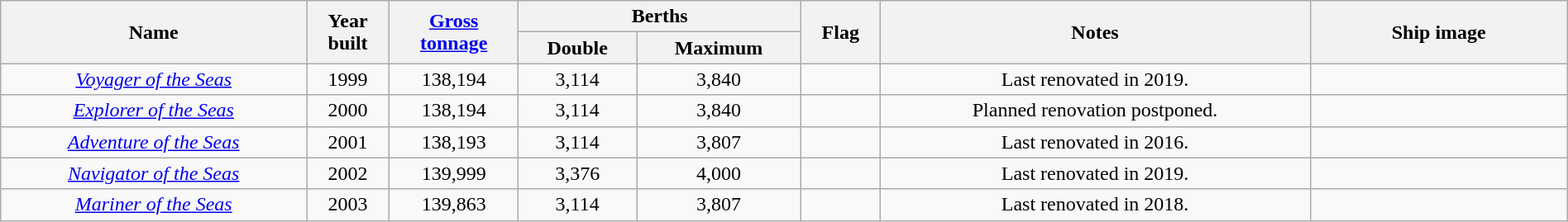<table class="wikitable sortable" style="width: 100%; text-align: center;">
<tr>
<th rowspan="2">Name</th>
<th rowspan="2">Year<br>built</th>
<th rowspan="2"><a href='#'>Gross<br>tonnage</a></th>
<th colspan="2">Berths</th>
<th rowspan="2"  class=unsortable>Flag</th>
<th rowspan="2" class=unsortable>Notes</th>
<th rowspan="2" style="width:200px;" class=unsortable>Ship image</th>
</tr>
<tr>
<th>Double</th>
<th>Maximum</th>
</tr>
<tr>
<td><em><a href='#'>Voyager of the Seas</a></em></td>
<td>1999</td>
<td>138,194</td>
<td>3,114</td>
<td>3,840</td>
<td></td>
<td>Last renovated in 2019.</td>
<td></td>
</tr>
<tr>
<td><em><a href='#'>Explorer of the Seas</a></em></td>
<td>2000</td>
<td>138,194</td>
<td>3,114</td>
<td>3,840</td>
<td></td>
<td>Planned renovation postponed.</td>
<td></td>
</tr>
<tr>
<td><em><a href='#'>Adventure of the Seas</a></em></td>
<td>2001</td>
<td>138,193</td>
<td>3,114</td>
<td>3,807</td>
<td></td>
<td>Last renovated in 2016.</td>
<td></td>
</tr>
<tr>
<td><em><a href='#'>Navigator of the Seas</a></em></td>
<td>2002</td>
<td>139,999</td>
<td>3,376</td>
<td>4,000</td>
<td></td>
<td>Last renovated in 2019.</td>
<td></td>
</tr>
<tr>
<td><em><a href='#'>Mariner of the Seas</a></em></td>
<td>2003</td>
<td>139,863</td>
<td>3,114</td>
<td>3,807</td>
<td></td>
<td>Last renovated in 2018.</td>
<td></td>
</tr>
</table>
